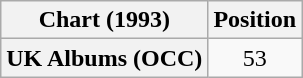<table class="wikitable plainrowheaders" style="text-align:center">
<tr>
<th scope="col">Chart (1993)</th>
<th scope="col">Position</th>
</tr>
<tr>
<th scope="row">UK Albums (OCC)</th>
<td>53</td>
</tr>
</table>
